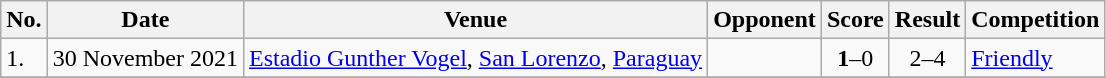<table class="wikitable">
<tr>
<th>No.</th>
<th>Date</th>
<th>Venue</th>
<th>Opponent</th>
<th>Score</th>
<th>Result</th>
<th>Competition</th>
</tr>
<tr>
<td>1.</td>
<td>30 November 2021</td>
<td><a href='#'>Estadio Gunther Vogel</a>, <a href='#'>San Lorenzo</a>, <a href='#'>Paraguay</a></td>
<td></td>
<td align=center><strong>1</strong>–0</td>
<td align=center>2–4</td>
<td><a href='#'>Friendly</a></td>
</tr>
<tr>
</tr>
</table>
